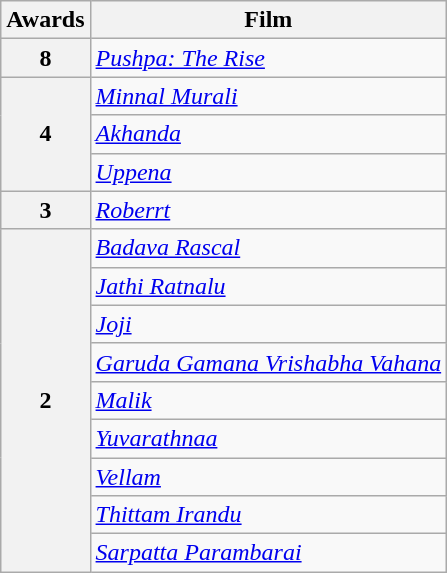<table class="wikitable" style="display:inline-table;">
<tr>
<th>Awards</th>
<th>Film</th>
</tr>
<tr>
<th>8</th>
<td><em><a href='#'>Pushpa: The Rise</a></em></td>
</tr>
<tr>
<th rowspan="3">4</th>
<td><em><a href='#'>Minnal Murali</a></em></td>
</tr>
<tr>
<td><em><a href='#'>Akhanda</a></em></td>
</tr>
<tr>
<td><em><a href='#'>Uppena</a></em></td>
</tr>
<tr>
<th>3</th>
<td><em><a href='#'>Roberrt</a></em></td>
</tr>
<tr>
<th rowspan="9">2</th>
<td><em><a href='#'>Badava Rascal</a></em></td>
</tr>
<tr>
<td><em><a href='#'>Jathi Ratnalu</a></em></td>
</tr>
<tr>
<td><a href='#'><em>Joji</em></a></td>
</tr>
<tr>
<td><em><a href='#'>Garuda Gamana Vrishabha Vahana</a></em></td>
</tr>
<tr>
<td><em><a href='#'>Malik</a></em></td>
</tr>
<tr>
<td><em><a href='#'>Yuvarathnaa</a></em></td>
</tr>
<tr>
<td><em><a href='#'>Vellam</a></em></td>
</tr>
<tr>
<td><em><a href='#'>Thittam Irandu</a></em></td>
</tr>
<tr>
<td><em><a href='#'>Sarpatta Parambarai</a></em></td>
</tr>
</table>
